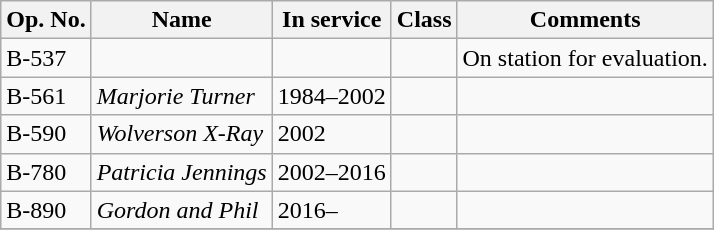<table class="wikitable">
<tr>
<th>Op. No.</th>
<th>Name</th>
<th>In service</th>
<th>Class</th>
<th>Comments</th>
</tr>
<tr>
<td>B-537</td>
<td></td>
<td></td>
<td></td>
<td>On station for evaluation.</td>
</tr>
<tr>
<td>B-561</td>
<td><em>Marjorie Turner</em></td>
<td>1984–2002</td>
<td></td>
<td></td>
</tr>
<tr>
<td>B-590</td>
<td><em>Wolverson X-Ray</em></td>
<td>2002</td>
<td></td>
<td></td>
</tr>
<tr>
<td>B-780</td>
<td><em>Patricia Jennings</em></td>
<td>2002–2016</td>
<td></td>
<td></td>
</tr>
<tr>
<td>B-890</td>
<td><em>Gordon and Phil</em></td>
<td>2016–</td>
<td></td>
<td></td>
</tr>
<tr>
</tr>
</table>
